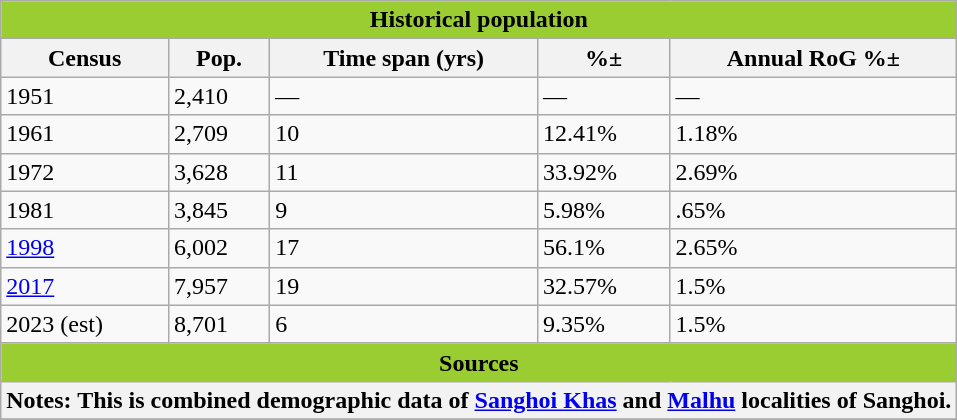<table class="sortable wikitable">
<tr>
<th colspan="5" style="text-align:center; background:YellowGreen;"><strong>Historical population</strong></th>
</tr>
<tr>
<th>Census</th>
<th>Pop.</th>
<th>Time span (yrs)</th>
<th>%±</th>
<th>Annual RoG %±</th>
</tr>
<tr>
<td>1951</td>
<td>2,410</td>
<td>—</td>
<td>—</td>
<td>—</td>
</tr>
<tr>
<td>1961</td>
<td>2,709</td>
<td>10</td>
<td>12.41%</td>
<td>1.18%</td>
</tr>
<tr>
<td>1972</td>
<td>3,628</td>
<td>11</td>
<td>33.92%</td>
<td>2.69%</td>
</tr>
<tr>
<td>1981</td>
<td>3,845</td>
<td>9</td>
<td>5.98%</td>
<td>.65%</td>
</tr>
<tr>
<td><a href='#'>1998</a></td>
<td>6,002</td>
<td>17</td>
<td>56.1%</td>
<td>2.65%</td>
</tr>
<tr>
<td><a href='#'>2017</a></td>
<td>7,957</td>
<td>19</td>
<td>32.57%</td>
<td>1.5%</td>
</tr>
<tr>
<td>2023 (est)</td>
<td>8,701</td>
<td>6</td>
<td>9.35%</td>
<td>1.5%</td>
</tr>
<tr>
<th colspan="5" style="text-align:center; background:YellowGreen;"><strong>Sources</strong></th>
</tr>
<tr>
<th colspan="5" style="text-align:center;">Notes: This is combined demographic data of <a href='#'>Sanghoi Khas</a> and <a href='#'>Malhu</a> localities of Sanghoi.</th>
</tr>
<tr>
</tr>
</table>
